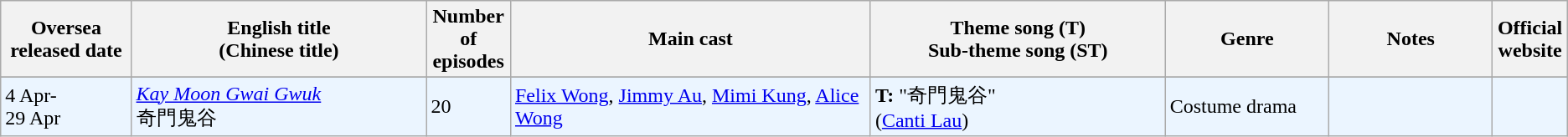<table class="wikitable">
<tr>
<th align=center width=8% bgcolor="silver">Oversea <br> released date</th>
<th align=center width=18% bgcolor="silver">English title <br> (Chinese title)</th>
<th align=center width=5% bgcolor="silver">Number of episodes</th>
<th align=center width=22% bgcolor="silver">Main cast</th>
<th align=center width=18% bgcolor="silver">Theme song (T) <br>Sub-theme song (ST)</th>
<th align=center width=10% bgcolor="silver">Genre</th>
<th align=center width=10% bgcolor="silver">Notes</th>
<th align=center width=1% bgcolor="silver">Official website</th>
</tr>
<tr>
</tr>
<tr ---- bgcolor="#ebf5ff">
<td>4 Apr- <br> 29 Apr</td>
<td><em><a href='#'>Kay Moon Gwai Gwuk</a></em> <br> 奇門鬼谷</td>
<td>20</td>
<td><a href='#'>Felix Wong</a>, <a href='#'>Jimmy Au</a>, <a href='#'>Mimi Kung</a>, <a href='#'>Alice Wong</a></td>
<td><strong>T:</strong> "奇門鬼谷" <br> (<a href='#'>Canti Lau</a>)</td>
<td>Costume drama</td>
<td></td>
<td></td>
</tr>
</table>
